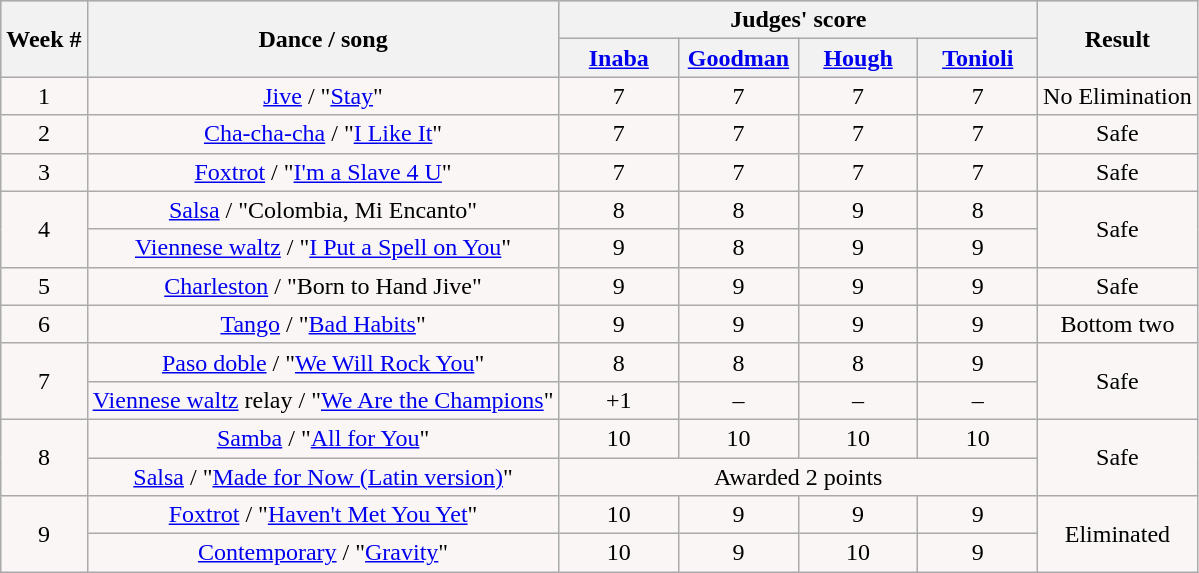<table class="wikitable">
<tr style="text-align: center; background:#ccc;">
<th rowspan="2">Week #</th>
<th rowspan="2">Dance / song</th>
<th colspan="4">Judges' score</th>
<th rowspan="2">Result</th>
</tr>
<tr style="text-align: center; background:#ccc;">
<th style="width:10%;"><a href='#'>Inaba</a></th>
<th style="width:10%;"><a href='#'>Goodman</a></th>
<th style="width:10%;"><a href='#'>Hough</a></th>
<th style="width:10%;"><a href='#'>Tonioli</a></th>
</tr>
<tr>
<td style="text-align: center; background:#faf6f6;">1</td>
<td style="text-align: center; background:#faf6f6;"><a href='#'>Jive</a> / "<a href='#'>Stay</a>"</td>
<td style="text-align: center; background:#faf6f6;">7</td>
<td style="text-align: center; background:#faf6f6;">7</td>
<td style="text-align: center; background:#faf6f6;">7</td>
<td style="text-align: center; background:#faf6f6;">7</td>
<td style="text-align: center; background:#faf6f6;">No Elimination</td>
</tr>
<tr>
<td style="text-align: center; background:#faf6f6;">2</td>
<td style="text-align: center; background:#faf6f6;"><a href='#'>Cha-cha-cha</a> / "<a href='#'>I Like It</a>"</td>
<td style="text-align: center; background:#faf6f6;">7</td>
<td style="text-align: center; background:#faf6f6;">7</td>
<td style="text-align: center; background:#faf6f6;">7</td>
<td style="text-align: center; background:#faf6f6;">7</td>
<td style="text-align: center; background:#faf6f6;">Safe</td>
</tr>
<tr>
<td style="text-align: center; background:#faf6f6;">3</td>
<td style="text-align: center; background:#faf6f6;"><a href='#'>Foxtrot</a> / "<a href='#'>I'm a Slave 4 U</a>"</td>
<td style="text-align: center; background:#faf6f6;">7</td>
<td style="text-align: center; background:#faf6f6;">7</td>
<td style="text-align: center; background:#faf6f6;">7</td>
<td style="text-align: center; background:#faf6f6;">7</td>
<td style="text-align: center; background:#faf6f6;">Safe</td>
</tr>
<tr>
<td style="text-align: center; background:#faf6f6;" rowspan="2">4</td>
<td style="text-align: center; background:#faf6f6;"><a href='#'>Salsa</a> / "Colombia, Mi Encanto"</td>
<td style="text-align: center; background:#faf6f6;">8</td>
<td style="text-align: center; background:#faf6f6;">8</td>
<td style="text-align: center; background:#faf6f6;">9</td>
<td style="text-align: center; background:#faf6f6;">8</td>
<td style="text-align: center; background:#faf6f6;" rowspan="2">Safe</td>
</tr>
<tr>
<td style="text-align: center; background:#faf6f6;"><a href='#'>Viennese waltz</a> / "<a href='#'>I Put a Spell on You</a>"</td>
<td style="text-align: center; background:#faf6f6;">9</td>
<td style="text-align: center; background:#faf6f6;">8</td>
<td style="text-align: center; background:#faf6f6;">9</td>
<td style="text-align: center; background:#faf6f6;">9</td>
</tr>
<tr>
<td style="text-align: center; background:#faf6f6;">5</td>
<td style="text-align: center; background:#faf6f6;"><a href='#'>Charleston</a> / "Born to Hand Jive"</td>
<td style="text-align: center; background:#faf6f6;">9</td>
<td style="text-align: center; background:#faf6f6;">9</td>
<td style="text-align: center; background:#faf6f6;">9</td>
<td style="text-align: center; background:#faf6f6;">9</td>
<td style="text-align: center; background:#faf6f6;">Safe</td>
</tr>
<tr>
<td style="text-align: center; background:#faf6f6;">6</td>
<td style="text-align: center; background:#faf6f6;"><a href='#'>Tango</a> / "<a href='#'>Bad Habits</a>"</td>
<td style="text-align: center; background:#faf6f6;">9</td>
<td style="text-align: center; background:#faf6f6;">9</td>
<td style="text-align: center; background:#faf6f6;">9</td>
<td style="text-align: center; background:#faf6f6;">9</td>
<td style="text-align: center; background:#faf6f6;">Bottom two</td>
</tr>
<tr>
<td style="text-align: center; background:#faf6f6;" rowspan="2">7</td>
<td style="text-align: center; background:#faf6f6;"><a href='#'>Paso doble</a> / "<a href='#'>We Will Rock You</a>"</td>
<td style="text-align: center; background:#faf6f6;">8</td>
<td style="text-align: center; background:#faf6f6;">8</td>
<td style="text-align: center; background:#faf6f6;">8</td>
<td style="text-align: center; background:#faf6f6;">9</td>
<td style="text-align: center; background:#faf6f6;" rowspan="2">Safe</td>
</tr>
<tr>
<td style="text-align: center; background:#faf6f6;"><a href='#'>Viennese waltz</a> relay / "<a href='#'>We Are the Champions</a>"</td>
<td style="text-align: center; background:#faf6f6;">+1</td>
<td style="text-align: center; background:#faf6f6;">–</td>
<td style="text-align: center; background:#faf6f6;">–</td>
<td style="text-align: center; background:#faf6f6;">–</td>
</tr>
<tr>
<td style="text-align: center; background:#faf6f6;" rowspan="2">8</td>
<td style="text-align: center; background:#faf6f6;"><a href='#'>Samba</a> / "<a href='#'>All for You</a>"</td>
<td style="text-align: center; background:#faf6f6;">10</td>
<td style="text-align: center; background:#faf6f6;">10</td>
<td style="text-align: center; background:#faf6f6;">10</td>
<td style="text-align: center; background:#faf6f6;">10</td>
<td style="text-align: center; background:#faf6f6;" rowspan="2">Safe</td>
</tr>
<tr>
<td style="text-align: center; background:#faf6f6;"><a href='#'>Salsa</a> / "<a href='#'>Made for Now (Latin version)</a>"</td>
<td style="text-align: center; background:#faf6f6;" colspan="4">Awarded 2 points</td>
</tr>
<tr>
<td style="text-align: center; background:#faf6f6;" rowspan="2">9</td>
<td style="text-align: center; background:#faf6f6;"><a href='#'>Foxtrot</a> / "<a href='#'>Haven't Met You Yet</a>"</td>
<td style="text-align: center; background:#faf6f6;">10</td>
<td style="text-align: center; background:#faf6f6;">9</td>
<td style="text-align: center; background:#faf6f6;">9</td>
<td style="text-align: center; background:#faf6f6;">9</td>
<td style="text-align: center; background:#faf6f6;" rowspan="2">Eliminated</td>
</tr>
<tr>
<td style="text-align: center; background:#faf6f6;"><a href='#'>Contemporary</a> / "<a href='#'>Gravity</a>"</td>
<td style="text-align: center; background:#faf6f6;">10</td>
<td style="text-align: center; background:#faf6f6;">9</td>
<td style="text-align: center; background:#faf6f6;">10</td>
<td style="text-align: center; background:#faf6f6;">9</td>
</tr>
</table>
